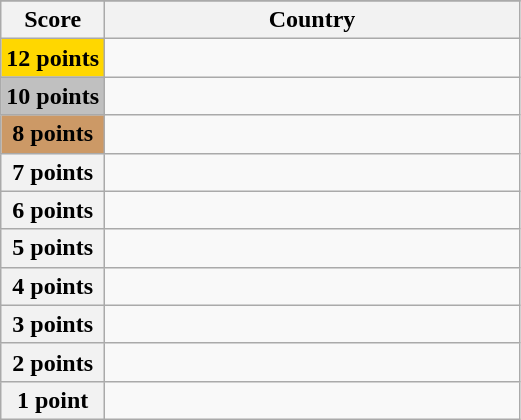<table class="wikitable">
<tr>
</tr>
<tr>
<th scope="col" width="20%">Score</th>
<th scope="col">Country</th>
</tr>
<tr>
<th scope="row" style="background:gold">12 points</th>
<td></td>
</tr>
<tr>
<th scope="row" style="background:silver">10 points</th>
<td></td>
</tr>
<tr>
<th scope="row" style="background:#CC9966">8 points</th>
<td></td>
</tr>
<tr>
<th scope="row">7 points</th>
<td></td>
</tr>
<tr>
<th scope="row">6 points</th>
<td></td>
</tr>
<tr>
<th scope="row">5 points</th>
<td></td>
</tr>
<tr>
<th scope="row">4 points</th>
<td></td>
</tr>
<tr>
<th scope="row">3 points</th>
<td></td>
</tr>
<tr>
<th scope="row">2 points</th>
<td></td>
</tr>
<tr>
<th scope="row">1 point</th>
<td></td>
</tr>
</table>
